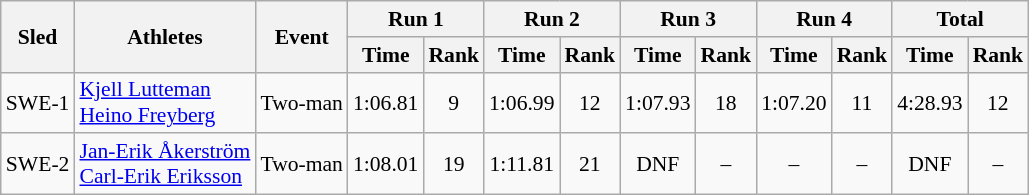<table class="wikitable" border="1" style="font-size:90%">
<tr>
<th rowspan="2">Sled</th>
<th rowspan="2">Athletes</th>
<th rowspan="2">Event</th>
<th colspan="2">Run 1</th>
<th colspan="2">Run 2</th>
<th colspan="2">Run 3</th>
<th colspan="2">Run 4</th>
<th colspan="2">Total</th>
</tr>
<tr>
<th>Time</th>
<th>Rank</th>
<th>Time</th>
<th>Rank</th>
<th>Time</th>
<th>Rank</th>
<th>Time</th>
<th>Rank</th>
<th>Time</th>
<th>Rank</th>
</tr>
<tr>
<td align="center">SWE-1</td>
<td><a href='#'>Kjell Lutteman</a><br><a href='#'>Heino Freyberg</a></td>
<td>Two-man</td>
<td align="center">1:06.81</td>
<td align="center">9</td>
<td align="center">1:06.99</td>
<td align="center">12</td>
<td align="center">1:07.93</td>
<td align="center">18</td>
<td align="center">1:07.20</td>
<td align="center">11</td>
<td align="center">4:28.93</td>
<td align="center">12</td>
</tr>
<tr>
<td align="center">SWE-2</td>
<td><a href='#'>Jan-Erik Åkerström</a><br><a href='#'>Carl-Erik Eriksson</a></td>
<td>Two-man</td>
<td align="center">1:08.01</td>
<td align="center">19</td>
<td align="center">1:11.81</td>
<td align="center">21</td>
<td align="center">DNF</td>
<td align="center">–</td>
<td align="center">–</td>
<td align="center">–</td>
<td align="center">DNF</td>
<td align="center">–</td>
</tr>
</table>
